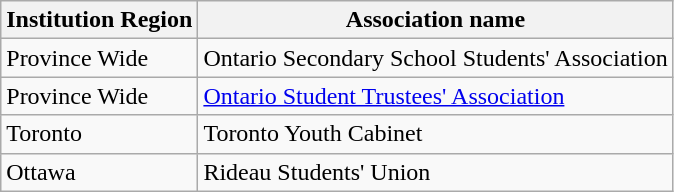<table class="wikitable sortable">
<tr>
<th>Institution Region</th>
<th>Association name</th>
</tr>
<tr>
<td>Province Wide</td>
<td>Ontario Secondary School Students' Association</td>
</tr>
<tr>
<td>Province Wide</td>
<td><a href='#'>Ontario Student Trustees' Association</a></td>
</tr>
<tr>
<td>Toronto</td>
<td>Toronto Youth Cabinet</td>
</tr>
<tr>
<td>Ottawa</td>
<td>Rideau Students' Union</td>
</tr>
</table>
